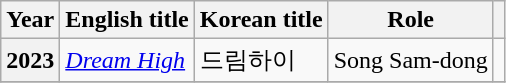<table class="wikitable sortable plainrowheaders">
<tr>
<th scope="col">Year</th>
<th scope="col">English title</th>
<th scope="col">Korean title</th>
<th scope="col">Role</th>
<th scope="col" class="unsortable"></th>
</tr>
<tr>
<th scope="row">2023</th>
<td><em><a href='#'>Dream High</a></em></td>
<td>드림하이</td>
<td>Song Sam-dong</td>
<td></td>
</tr>
<tr>
</tr>
</table>
